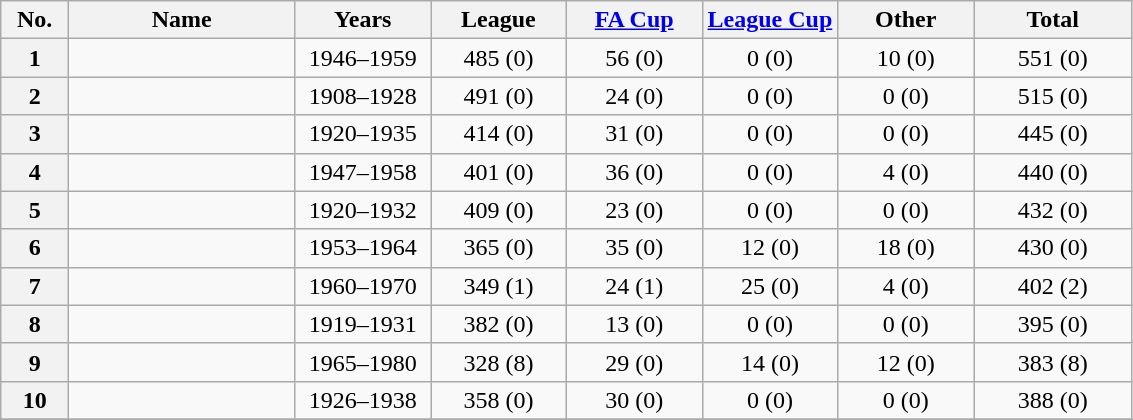<table class="wikitable sortable" style=text-align:center>
<tr>
<th width=6%>No.</th>
<th width=20%>Name</th>
<th width=12%>Years</th>
<th width=12% data-sort-type=number>League</th>
<th width=12% data-sort-type=number><a href='#'>FA Cup</a></th>
<th width=12% data-sort-type=number><a href='#'>League Cup</a></th>
<th width=12% data-sort-type=number>Other</th>
<th width=14% data-sort-type=number>Total</th>
</tr>
<tr>
<th>1</th>
<td style=text-align:left></td>
<td>1946–1959</td>
<td>485 (0)</td>
<td>56 (0)</td>
<td>0 (0)</td>
<td>10 (0)</td>
<td>551 (0)</td>
</tr>
<tr>
<th>2</th>
<td style=text-align:left></td>
<td>1908–1928</td>
<td>491 (0)</td>
<td>24 (0)</td>
<td>0 (0)</td>
<td>0 (0)</td>
<td>515 (0)</td>
</tr>
<tr>
<th>3</th>
<td style=text-align:left></td>
<td>1920–1935</td>
<td>414 (0)</td>
<td>31 (0)</td>
<td>0 (0)</td>
<td>0 (0)</td>
<td>445 (0)</td>
</tr>
<tr>
<th>4</th>
<td style=text-align:left></td>
<td>1947–1958</td>
<td>401 (0)</td>
<td>36 (0)</td>
<td>0 (0)</td>
<td>4 (0)</td>
<td>440 (0)</td>
</tr>
<tr>
<th>5</th>
<td style=text-align:left></td>
<td>1920–1932</td>
<td>409 (0)</td>
<td>23 (0)</td>
<td>0 (0)</td>
<td>0 (0)</td>
<td>432 (0)</td>
</tr>
<tr>
<th>6</th>
<td style=text-align:left></td>
<td>1953–1964</td>
<td>365 (0)</td>
<td>35 (0)</td>
<td>12 (0)</td>
<td>18 (0)</td>
<td>430 (0)</td>
</tr>
<tr>
<th>7</th>
<td style=text-align:left></td>
<td>1960–1970</td>
<td data-sort-value=350>349 (1)</td>
<td data-sort-value=25>24 (1)</td>
<td>25 (0)</td>
<td>4 (0)</td>
<td data-sort-value=404>402 (2)</td>
</tr>
<tr>
<th>8</th>
<td style=text-align:left></td>
<td>1919–1931</td>
<td>382 (0)</td>
<td>13 (0)</td>
<td>0 (0)</td>
<td>0 (0)</td>
<td>395 (0)</td>
</tr>
<tr>
<th>9</th>
<td style=text-align:left></td>
<td>1965–1980</td>
<td data-sort-value=336>328 (8)</td>
<td>29 (0)</td>
<td>14 (0)</td>
<td>12 (0)</td>
<td data-sort-value=391>383 (8)</td>
</tr>
<tr>
<th>10</th>
<td style=text-align:left></td>
<td>1926–1938</td>
<td>358 (0)</td>
<td>30 (0)</td>
<td>0 (0)</td>
<td>0 (0)</td>
<td>388 (0)</td>
</tr>
<tr>
</tr>
</table>
